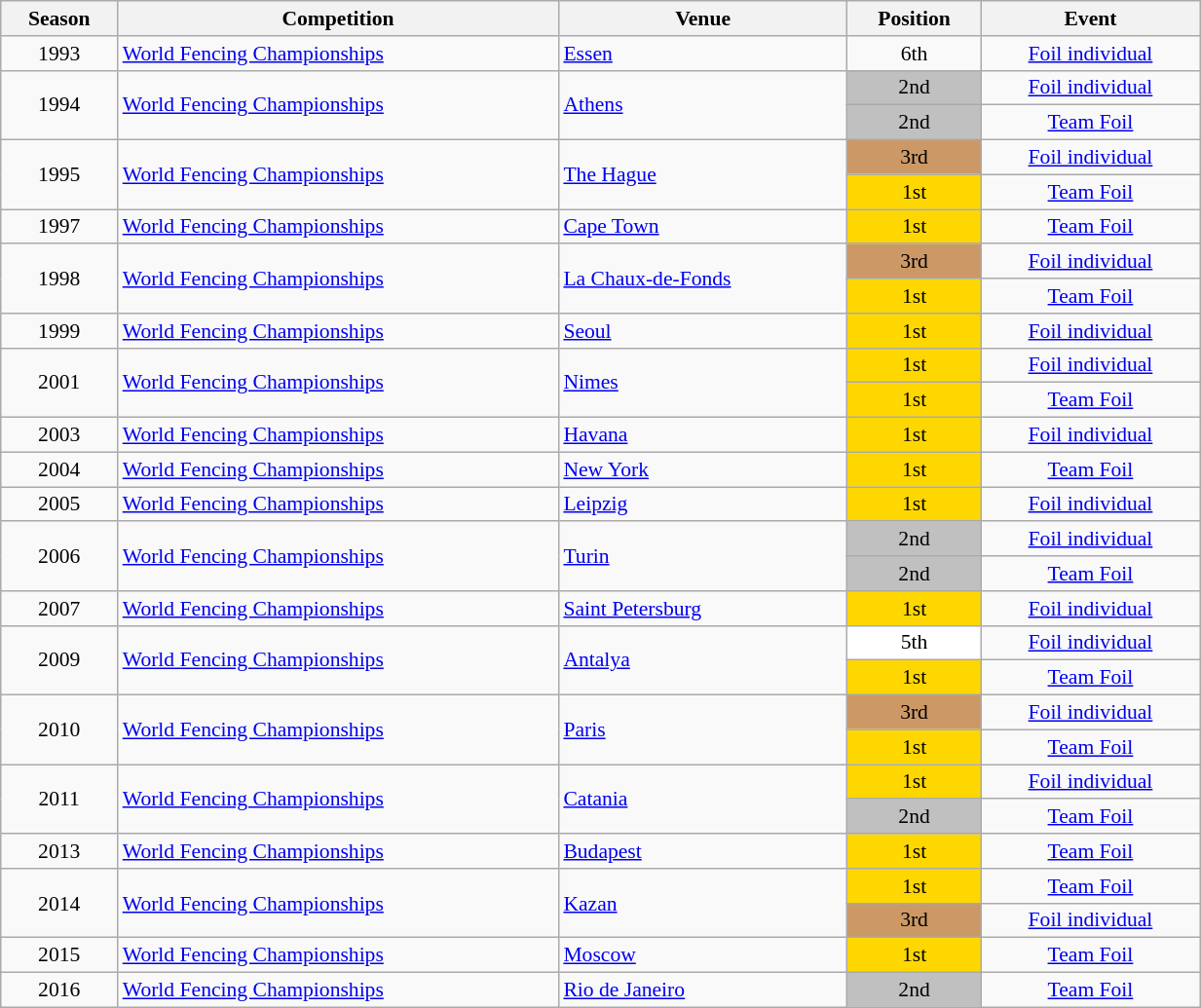<table class="wikitable" width=65% style="font-size:90%; text-align:center;">
<tr>
<th>Season</th>
<th>Competition</th>
<th>Venue</th>
<th>Position</th>
<th>Event</th>
</tr>
<tr>
<td rowspan=1>1993</td>
<td rowspan=1 align=left><a href='#'>World Fencing Championships</a></td>
<td rowspan=1 align=left> <a href='#'>Essen</a></td>
<td>6th</td>
<td><a href='#'>Foil individual</a></td>
</tr>
<tr>
<td rowspan=2>1994</td>
<td rowspan=2 align=left><a href='#'>World Fencing Championships</a></td>
<td rowspan=2 align=left> <a href='#'>Athens</a></td>
<td bgcolor=silver>2nd</td>
<td><a href='#'>Foil individual</a></td>
</tr>
<tr>
<td bgcolor=silver>2nd</td>
<td><a href='#'>Team Foil</a></td>
</tr>
<tr>
<td rowspan=2>1995</td>
<td rowspan=2 align=left><a href='#'>World Fencing Championships</a></td>
<td rowspan=2 align=left> <a href='#'>The Hague</a></td>
<td bgcolor=cc9966>3rd</td>
<td><a href='#'>Foil individual</a></td>
</tr>
<tr>
<td bgcolor=gold>1st</td>
<td><a href='#'>Team Foil</a></td>
</tr>
<tr>
<td rowspan=1>1997</td>
<td rowspan=1 align=left><a href='#'>World Fencing Championships</a></td>
<td rowspan=1 align=left> <a href='#'>Cape Town</a></td>
<td bgcolor=gold>1st</td>
<td><a href='#'>Team Foil</a></td>
</tr>
<tr>
<td rowspan=2>1998</td>
<td rowspan=2 align=left><a href='#'>World Fencing Championships</a></td>
<td rowspan=2 align=left> <a href='#'>La Chaux-de-Fonds</a></td>
<td bgcolor=cc9966>3rd</td>
<td><a href='#'>Foil individual</a></td>
</tr>
<tr>
<td bgcolor=gold>1st</td>
<td><a href='#'>Team Foil</a></td>
</tr>
<tr>
<td rowspan=1>1999</td>
<td rowspan=1 align=left><a href='#'>World Fencing Championships</a></td>
<td rowspan=1 align=left> <a href='#'>Seoul</a></td>
<td bgcolor=gold>1st</td>
<td><a href='#'>Foil individual</a></td>
</tr>
<tr>
<td rowspan=2>2001</td>
<td rowspan=2 align=left><a href='#'>World Fencing Championships</a></td>
<td rowspan=2 align=left> <a href='#'>Nimes</a></td>
<td bgcolor=gold>1st</td>
<td><a href='#'>Foil individual</a></td>
</tr>
<tr>
<td bgcolor=gold>1st</td>
<td><a href='#'>Team Foil</a></td>
</tr>
<tr>
<td rowspan=1>2003</td>
<td rowspan=1 align=left><a href='#'>World Fencing Championships</a></td>
<td rowspan=1 align=left> <a href='#'>Havana</a></td>
<td bgcolor=gold>1st</td>
<td><a href='#'>Foil individual</a></td>
</tr>
<tr>
<td rowspan=1>2004</td>
<td rowspan=1 align=left><a href='#'>World Fencing Championships</a></td>
<td rowspan=1 align=left> <a href='#'>New York</a></td>
<td bgcolor=gold>1st</td>
<td><a href='#'>Team Foil</a></td>
</tr>
<tr>
<td rowspan=1>2005</td>
<td rowspan=1 align=left><a href='#'>World Fencing Championships</a></td>
<td rowspan=1 align=left> <a href='#'>Leipzig</a></td>
<td bgcolor=gold>1st</td>
<td><a href='#'>Foil individual</a></td>
</tr>
<tr>
<td rowspan=2>2006</td>
<td rowspan=2 align=left><a href='#'>World Fencing Championships</a></td>
<td rowspan=2 align=left> <a href='#'>Turin</a></td>
<td bgcolor=silver>2nd</td>
<td><a href='#'>Foil individual</a></td>
</tr>
<tr>
<td bgcolor=silver>2nd</td>
<td><a href='#'>Team Foil</a></td>
</tr>
<tr>
<td rowspan=1>2007</td>
<td rowspan=1 align=left><a href='#'>World Fencing Championships</a></td>
<td rowspan=1 align=left> <a href='#'>Saint Petersburg</a></td>
<td bgcolor=gold>1st</td>
<td><a href='#'>Foil individual</a></td>
</tr>
<tr>
<td rowspan=2>2009</td>
<td rowspan=2 align=left><a href='#'>World Fencing Championships</a></td>
<td rowspan=2 align=left> <a href='#'>Antalya</a></td>
<td bgcolor=white>5th</td>
<td><a href='#'>Foil individual</a></td>
</tr>
<tr>
<td bgcolor=gold>1st</td>
<td><a href='#'>Team Foil</a></td>
</tr>
<tr>
<td rowspan=2>2010</td>
<td rowspan=2 align=left><a href='#'>World Fencing Championships</a></td>
<td rowspan=2 align=left> <a href='#'>Paris</a></td>
<td bgcolor=cc9966>3rd</td>
<td><a href='#'>Foil individual</a></td>
</tr>
<tr>
<td bgcolor=gold>1st</td>
<td><a href='#'>Team Foil</a></td>
</tr>
<tr>
<td rowspan=2>2011</td>
<td rowspan=2 align=left><a href='#'>World Fencing Championships</a></td>
<td rowspan=2 align=left> <a href='#'>Catania</a></td>
<td bgcolor=gold>1st</td>
<td><a href='#'>Foil individual</a></td>
</tr>
<tr>
<td bgcolor=silver>2nd</td>
<td><a href='#'>Team Foil</a></td>
</tr>
<tr>
<td rowspan=1>2013</td>
<td rowspan=1 align=left><a href='#'>World Fencing Championships</a></td>
<td rowspan=1 align=left> <a href='#'>Budapest</a></td>
<td bgcolor=gold>1st</td>
<td><a href='#'>Team Foil</a></td>
</tr>
<tr>
<td rowspan=2>2014</td>
<td rowspan=2 align=left><a href='#'>World Fencing Championships</a></td>
<td rowspan=2 align=left> <a href='#'>Kazan</a></td>
<td bgcolor=gold>1st</td>
<td><a href='#'>Team Foil</a></td>
</tr>
<tr>
<td bgcolor=cc9966>3rd</td>
<td><a href='#'>Foil individual</a></td>
</tr>
<tr>
<td rowspan=1>2015</td>
<td rowspan=1 align=left><a href='#'>World Fencing Championships</a></td>
<td rowspan=1 align=left> <a href='#'>Moscow</a></td>
<td bgcolor=gold>1st</td>
<td><a href='#'>Team Foil</a></td>
</tr>
<tr>
<td rowspan=1>2016</td>
<td rowspan=1 align=left><a href='#'>World Fencing Championships</a></td>
<td rowspan=1 align=left> <a href='#'>Rio de Janeiro</a></td>
<td bgcolor=silver>2nd</td>
<td><a href='#'>Team Foil</a></td>
</tr>
</table>
